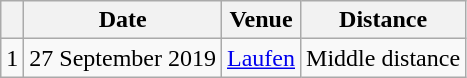<table class="wikitable">
<tr>
<th></th>
<th>Date</th>
<th>Venue</th>
<th>Distance</th>
</tr>
<tr>
<td>1</td>
<td>27 September 2019</td>
<td> <a href='#'>Laufen</a></td>
<td>Middle distance</td>
</tr>
</table>
